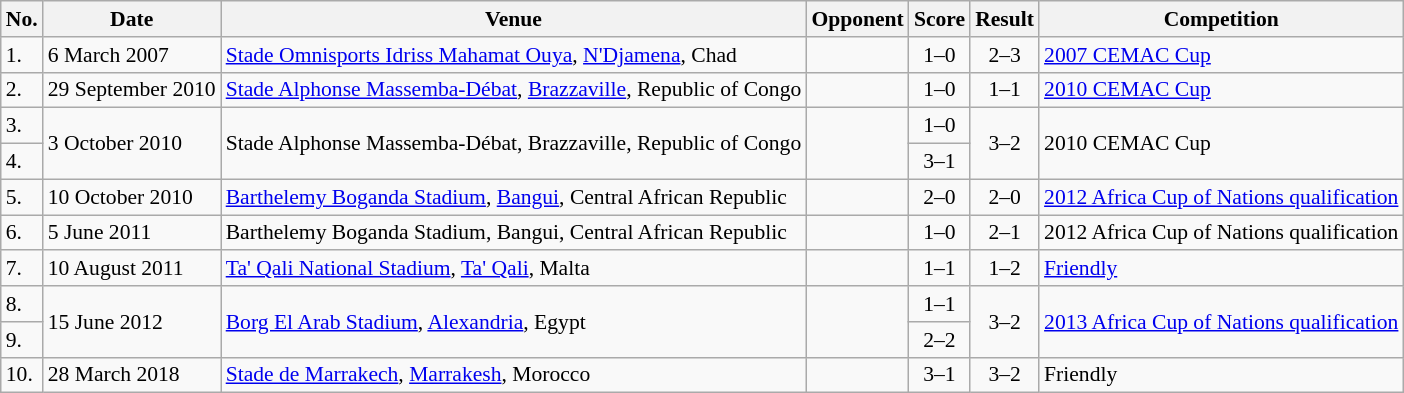<table class="wikitable" style="font-size:90%">
<tr>
<th>No.</th>
<th>Date</th>
<th>Venue</th>
<th>Opponent</th>
<th>Score</th>
<th>Result</th>
<th>Competition</th>
</tr>
<tr>
<td>1.</td>
<td>6 March 2007</td>
<td><a href='#'>Stade Omnisports Idriss Mahamat Ouya</a>, <a href='#'>N'Djamena</a>, Chad</td>
<td></td>
<td style="text-align:center;">1–0</td>
<td style="text-align:center;">2–3</td>
<td><a href='#'>2007 CEMAC Cup</a></td>
</tr>
<tr>
<td>2.</td>
<td>29 September 2010</td>
<td><a href='#'>Stade Alphonse Massemba-Débat</a>, <a href='#'>Brazzaville</a>, Republic of Congo</td>
<td></td>
<td style="text-align:center;">1–0</td>
<td style="text-align:center;">1–1</td>
<td><a href='#'>2010 CEMAC Cup</a></td>
</tr>
<tr>
<td>3.</td>
<td rowspan=2>3 October 2010</td>
<td rowspan=2>Stade Alphonse Massemba-Débat, Brazzaville, Republic of Congo</td>
<td rowspan=2></td>
<td style="text-align:center;">1–0</td>
<td rowspan=2 style="text-align:center;">3–2</td>
<td rowspan=2>2010 CEMAC Cup</td>
</tr>
<tr>
<td>4.</td>
<td style="text-align:center;">3–1</td>
</tr>
<tr>
<td>5.</td>
<td>10 October 2010</td>
<td><a href='#'>Barthelemy Boganda Stadium</a>, <a href='#'>Bangui</a>, Central African Republic</td>
<td></td>
<td style="text-align:center;">2–0</td>
<td style="text-align:center;">2–0</td>
<td><a href='#'>2012 Africa Cup of Nations qualification</a></td>
</tr>
<tr>
<td>6.</td>
<td>5 June 2011</td>
<td>Barthelemy Boganda Stadium, Bangui, Central African Republic</td>
<td></td>
<td style="text-align:center;">1–0</td>
<td style="text-align:center;">2–1</td>
<td>2012 Africa Cup of Nations qualification</td>
</tr>
<tr>
<td>7.</td>
<td>10 August 2011</td>
<td><a href='#'>Ta' Qali National Stadium</a>, <a href='#'>Ta' Qali</a>, Malta</td>
<td></td>
<td style="text-align:center;">1–1</td>
<td style="text-align:center;">1–2</td>
<td><a href='#'>Friendly</a></td>
</tr>
<tr>
<td>8.</td>
<td rowspan=2>15 June 2012</td>
<td rowspan=2><a href='#'>Borg El Arab Stadium</a>, <a href='#'>Alexandria</a>, Egypt</td>
<td rowspan=2></td>
<td style="text-align:center;">1–1</td>
<td rowspan=2 style="text-align:center;">3–2</td>
<td rowspan=2><a href='#'>2013 Africa Cup of Nations qualification</a></td>
</tr>
<tr>
<td>9.</td>
<td style="text-align:center;">2–2</td>
</tr>
<tr>
<td>10.</td>
<td>28 March 2018</td>
<td><a href='#'>Stade de Marrakech</a>, <a href='#'>Marrakesh</a>, Morocco</td>
<td></td>
<td style="text-align:center;">3–1</td>
<td style="text-align:center;">3–2</td>
<td>Friendly</td>
</tr>
</table>
